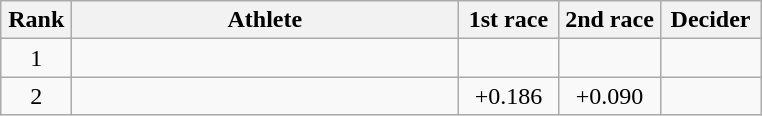<table class=wikitable style="text-align:center">
<tr>
<th width=40>Rank</th>
<th width=250>Athlete</th>
<th width=60>1st race</th>
<th width=60>2nd race</th>
<th width=60>Decider</th>
</tr>
<tr>
<td>1</td>
<td align=left></td>
<td></td>
<td></td>
<td></td>
</tr>
<tr>
<td>2</td>
<td align=left></td>
<td>+0.186</td>
<td>+0.090</td>
<td></td>
</tr>
</table>
